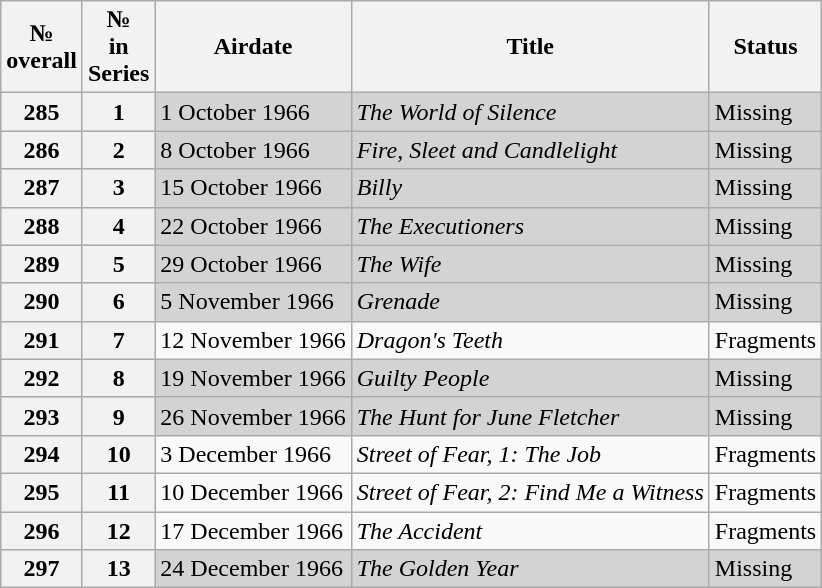<table class="wikitable">
<tr>
<th>№<br>overall</th>
<th>№<br>in<br>Series</th>
<th>Airdate</th>
<th>Title</th>
<th>Status</th>
</tr>
<tr style="background:lightgrey;">
<th style="text-align:center;">285</th>
<th style="text-align:center;">1</th>
<td>1 October 1966</td>
<td><em>The World of Silence</em></td>
<td>Missing</td>
</tr>
<tr style="background:lightgrey;">
<th style="text-align:center;">286</th>
<th style="text-align:center;">2</th>
<td>8 October 1966</td>
<td><em>Fire, Sleet and Candlelight</em></td>
<td>Missing</td>
</tr>
<tr style="background:lightgrey;">
<th style="text-align:center;">287</th>
<th style="text-align:center;">3</th>
<td>15 October 1966</td>
<td><em>Billy</em></td>
<td>Missing</td>
</tr>
<tr style="background:lightgrey;">
<th style="text-align:center;">288</th>
<th style="text-align:center;">4</th>
<td>22 October 1966</td>
<td><em>The Executioners</em></td>
<td>Missing</td>
</tr>
<tr style="background:lightgrey;">
<th style="text-align:center;">289</th>
<th style="text-align:center;">5</th>
<td>29 October 1966</td>
<td><em>The Wife</em></td>
<td>Missing</td>
</tr>
<tr style="background:lightgrey;">
<th style="text-align:center;">290</th>
<th style="text-align:center;">6</th>
<td>5 November 1966</td>
<td><em>Grenade</em></td>
<td>Missing</td>
</tr>
<tr>
<th style="text-align:center;">291</th>
<th style="text-align:center;">7</th>
<td>12 November 1966</td>
<td><em>Dragon's Teeth</em></td>
<td>Fragments</td>
</tr>
<tr style="background:lightgrey;">
<th style="text-align:center;">292</th>
<th style="text-align:center;">8</th>
<td>19 November 1966</td>
<td><em>Guilty People</em></td>
<td>Missing</td>
</tr>
<tr style="background:lightgrey;">
<th style="text-align:center;">293</th>
<th style="text-align:center;">9</th>
<td>26 November 1966</td>
<td><em>The Hunt for June Fletcher</em></td>
<td>Missing</td>
</tr>
<tr>
<th style="text-align:center;">294</th>
<th style="text-align:center;">10</th>
<td>3 December 1966</td>
<td><em>Street of Fear, 1: The Job</em></td>
<td>Fragments</td>
</tr>
<tr>
<th style="text-align:center;">295</th>
<th style="text-align:center;">11</th>
<td>10 December 1966</td>
<td><em>Street of Fear, 2: Find Me a Witness</em></td>
<td>Fragments</td>
</tr>
<tr>
<th style="text-align:center;">296</th>
<th style="text-align:center;">12</th>
<td>17 December 1966</td>
<td><em>The Accident</em></td>
<td>Fragments</td>
</tr>
<tr style="background:lightgrey;">
<th style="text-align:center;">297</th>
<th style="text-align:center;">13</th>
<td>24 December 1966</td>
<td><em>The Golden Year</em></td>
<td>Missing</td>
</tr>
</table>
